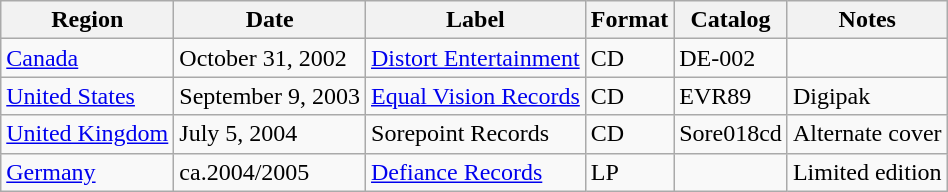<table class="wikitable">
<tr>
<th>Region</th>
<th>Date</th>
<th>Label</th>
<th>Format</th>
<th>Catalog</th>
<th>Notes</th>
</tr>
<tr>
<td><a href='#'>Canada</a></td>
<td>October 31, 2002</td>
<td><a href='#'>Distort Entertainment</a></td>
<td>CD</td>
<td>DE-002</td>
<td></td>
</tr>
<tr>
<td><a href='#'>United States</a></td>
<td>September 9, 2003</td>
<td><a href='#'>Equal Vision Records</a></td>
<td>CD</td>
<td>EVR89</td>
<td>Digipak</td>
</tr>
<tr>
<td><a href='#'>United Kingdom</a></td>
<td>July 5, 2004</td>
<td>Sorepoint Records</td>
<td>CD</td>
<td>Sore018cd</td>
<td>Alternate cover</td>
</tr>
<tr>
<td><a href='#'>Germany</a></td>
<td>ca.2004/2005</td>
<td><a href='#'>Defiance Records</a></td>
<td>LP</td>
<td></td>
<td>Limited edition</td>
</tr>
</table>
